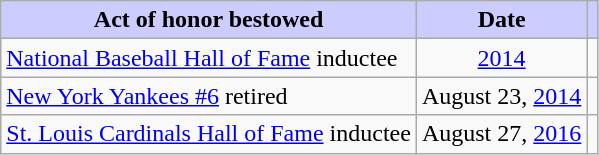<table class="wikitable" margin: 5px; text-align: center;>
<tr>
<th style="background:#ccf;">Act of honor bestowed</th>
<th style="background:#ccf;">Date</th>
<th style="background:#ccf;"></th>
</tr>
<tr>
<td><a href='#'>National Baseball Hall of Fame</a> inductee</td>
<td align="center"><a href='#'>2014</a></td>
<td align="center"></td>
</tr>
<tr>
<td><a href='#'>New York Yankees #6</a> retired</td>
<td align="center">August 23, <a href='#'>2014</a></td>
<td align="center"></td>
</tr>
<tr>
<td><a href='#'>St. Louis Cardinals Hall of Fame</a> inductee</td>
<td align="center">August 27, <a href='#'>2016</a></td>
<td align="center"></td>
</tr>
</table>
